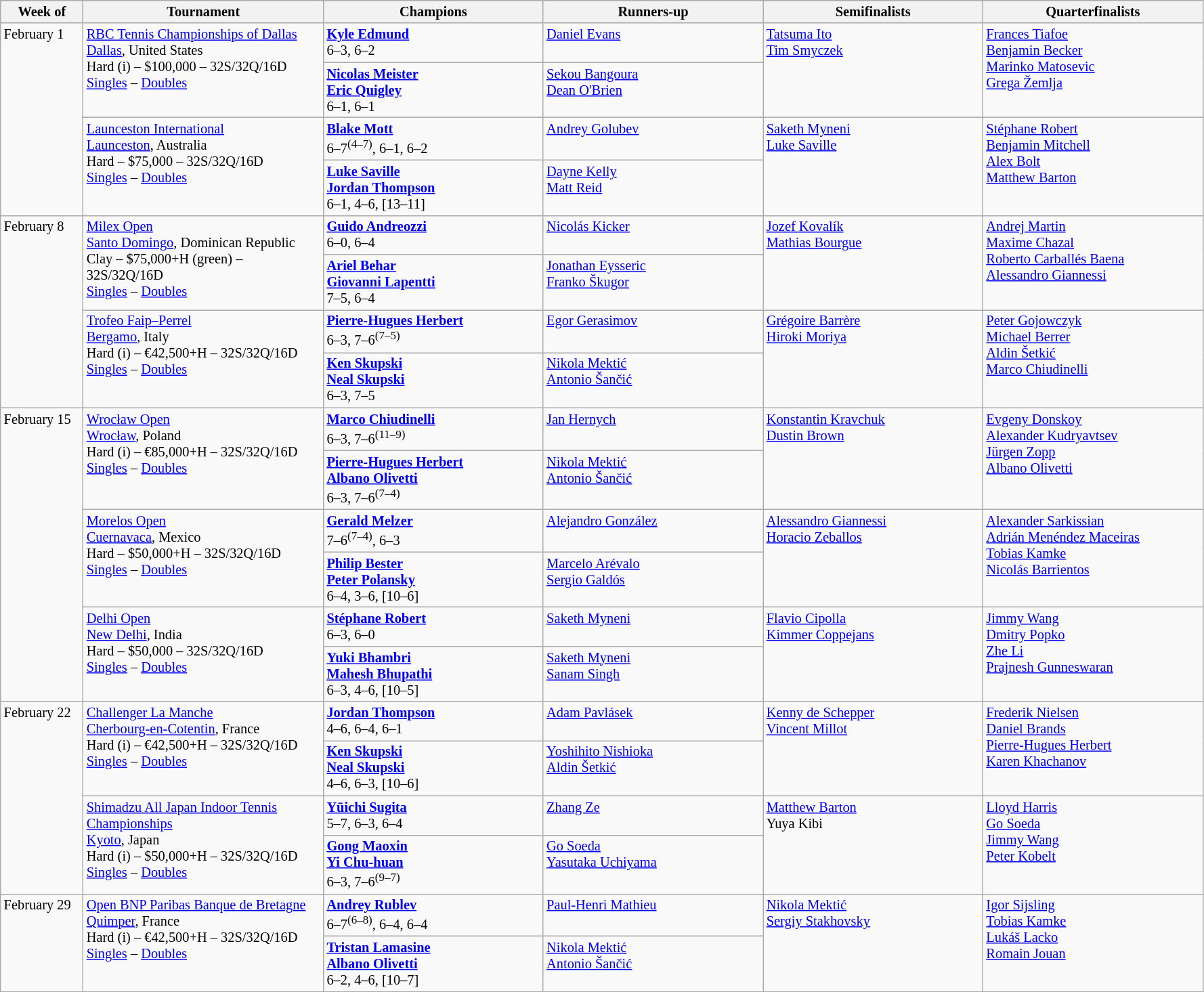<table class="wikitable" style="font-size:85%;">
<tr>
<th width="75">Week of</th>
<th width="230">Tournament</th>
<th width="210">Champions</th>
<th width="210">Runners-up</th>
<th width="210">Semifinalists</th>
<th width="210">Quarterfinalists</th>
</tr>
<tr valign=top>
<td rowspan=4>February 1</td>
<td rowspan=2><a href='#'>RBC Tennis Championships of Dallas</a><br><a href='#'>Dallas</a>, United States <br> Hard (i) – $100,000 – 32S/32Q/16D<br><a href='#'>Singles</a> – <a href='#'>Doubles</a></td>
<td> <strong><a href='#'>Kyle Edmund</a></strong><br>6–3, 6–2</td>
<td> <a href='#'>Daniel Evans</a></td>
<td rowspan=2> <a href='#'>Tatsuma Ito</a> <br>  <a href='#'>Tim Smyczek</a></td>
<td rowspan=2> <a href='#'>Frances Tiafoe</a> <br> <a href='#'>Benjamin Becker</a> <br> <a href='#'>Marinko Matosevic</a> <br>  <a href='#'>Grega Žemlja</a></td>
</tr>
<tr valign=top>
<td> <strong><a href='#'>Nicolas Meister</a></strong><br> <strong><a href='#'>Eric Quigley</a></strong><br>6–1, 6–1</td>
<td> <a href='#'>Sekou Bangoura</a><br> <a href='#'>Dean O'Brien</a></td>
</tr>
<tr valign=top>
<td rowspan=2><a href='#'>Launceston International</a><br><a href='#'>Launceston</a>, Australia<br> Hard – $75,000 – 32S/32Q/16D<br><a href='#'>Singles</a> – <a href='#'>Doubles</a></td>
<td> <strong><a href='#'>Blake Mott</a></strong><br>6–7<sup>(4–7)</sup>, 6–1, 6–2</td>
<td> <a href='#'>Andrey Golubev</a></td>
<td rowspan=2> <a href='#'>Saketh Myneni</a> <br>  <a href='#'>Luke Saville</a></td>
<td rowspan=2> <a href='#'>Stéphane Robert</a> <br> <a href='#'>Benjamin Mitchell</a> <br>  <a href='#'>Alex Bolt</a> <br>  <a href='#'>Matthew Barton</a></td>
</tr>
<tr valign=top>
<td> <strong><a href='#'>Luke Saville</a></strong><br> <strong><a href='#'>Jordan Thompson</a></strong><br>6–1, 4–6, [13–11]</td>
<td> <a href='#'>Dayne Kelly</a><br> <a href='#'>Matt Reid</a></td>
</tr>
<tr valign=top>
<td rowspan=4>February 8</td>
<td rowspan=2><a href='#'>Milex Open</a><br><a href='#'>Santo Domingo</a>, Dominican Republic<br> Clay – $75,000+H (green) – 32S/32Q/16D<br><a href='#'>Singles</a> – <a href='#'>Doubles</a></td>
<td> <strong><a href='#'>Guido Andreozzi</a></strong><br>6–0, 6–4</td>
<td> <a href='#'>Nicolás Kicker</a></td>
<td rowspan=2> <a href='#'>Jozef Kovalík</a><br>  <a href='#'>Mathias Bourgue</a></td>
<td rowspan=2> <a href='#'>Andrej Martin</a> <br> <a href='#'>Maxime Chazal</a> <br> <a href='#'>Roberto Carballés Baena</a> <br>  <a href='#'>Alessandro Giannessi</a></td>
</tr>
<tr valign=top>
<td> <strong><a href='#'>Ariel Behar</a></strong><br>  <strong><a href='#'>Giovanni Lapentti</a></strong><br>7–5, 6–4</td>
<td> <a href='#'>Jonathan Eysseric</a><br> <a href='#'>Franko Škugor</a></td>
</tr>
<tr valign=top>
<td rowspan=2><a href='#'>Trofeo Faip–Perrel</a><br><a href='#'>Bergamo</a>, Italy<br> Hard (i) – €42,500+H – 32S/32Q/16D<br><a href='#'>Singles</a> – <a href='#'>Doubles</a></td>
<td> <strong><a href='#'>Pierre-Hugues Herbert</a></strong> <br> 6–3, 7–6<sup>(7–5)</sup></td>
<td> <a href='#'>Egor Gerasimov</a></td>
<td rowspan=2> <a href='#'>Grégoire Barrère</a> <br>  <a href='#'>Hiroki Moriya</a></td>
<td rowspan=2> <a href='#'>Peter Gojowczyk</a> <br> <a href='#'>Michael Berrer</a> <br> <a href='#'>Aldin Šetkić</a> <br>  <a href='#'>Marco Chiudinelli</a></td>
</tr>
<tr valign=top>
<td> <strong><a href='#'>Ken Skupski</a></strong> <br>  <strong><a href='#'>Neal Skupski</a></strong> <br> 6–3, 7–5</td>
<td> <a href='#'>Nikola Mektić</a> <br>  <a href='#'>Antonio Šančić</a></td>
</tr>
<tr valign=top>
<td rowspan=6>February 15</td>
<td rowspan=2><a href='#'>Wrocław Open</a><br><a href='#'>Wrocław</a>, Poland<br> Hard (i) – €85,000+H – 32S/32Q/16D<br><a href='#'>Singles</a> – <a href='#'>Doubles</a></td>
<td> <strong><a href='#'>Marco Chiudinelli</a></strong> <br> 6–3, 7–6<sup>(11–9)</sup></td>
<td> <a href='#'>Jan Hernych</a></td>
<td rowspan=2> <a href='#'>Konstantin Kravchuk</a> <br>  <a href='#'>Dustin Brown</a></td>
<td rowspan=2> <a href='#'>Evgeny Donskoy</a> <br> <a href='#'>Alexander Kudryavtsev</a> <br> <a href='#'>Jürgen Zopp</a> <br>  <a href='#'>Albano Olivetti</a></td>
</tr>
<tr valign=top>
<td> <strong><a href='#'>Pierre-Hugues Herbert</a></strong> <br>  <strong><a href='#'>Albano Olivetti</a></strong> <br> 6–3, 7–6<sup>(7–4)</sup></td>
<td> <a href='#'>Nikola Mektić</a> <br>  <a href='#'>Antonio Šančić</a></td>
</tr>
<tr valign=top>
<td rowspan=2><a href='#'>Morelos Open</a><br><a href='#'>Cuernavaca</a>, Mexico<br> Hard – $50,000+H – 32S/32Q/16D<br><a href='#'>Singles</a> – <a href='#'>Doubles</a></td>
<td> <strong><a href='#'>Gerald Melzer</a></strong><br> 7–6<sup>(7–4)</sup>, 6–3</td>
<td> <a href='#'>Alejandro González</a></td>
<td rowspan=2> <a href='#'>Alessandro Giannessi</a> <br>  <a href='#'>Horacio Zeballos</a></td>
<td rowspan=2> <a href='#'>Alexander Sarkissian</a> <br> <a href='#'>Adrián Menéndez Maceiras</a> <br> <a href='#'>Tobias Kamke</a> <br>  <a href='#'>Nicolás Barrientos</a></td>
</tr>
<tr valign=top>
<td> <strong><a href='#'>Philip Bester</a></strong> <br>  <strong><a href='#'>Peter Polansky</a></strong> <br> 6–4, 3–6, [10–6]</td>
<td> <a href='#'>Marcelo Arévalo</a> <br>  <a href='#'>Sergio Galdós</a></td>
</tr>
<tr valign=top>
<td rowspan=2><a href='#'>Delhi Open</a><br><a href='#'>New Delhi</a>, India<br> Hard – $50,000 – 32S/32Q/16D<br><a href='#'>Singles</a> – <a href='#'>Doubles</a></td>
<td> <strong><a href='#'>Stéphane Robert</a></strong><br>6–3, 6–0</td>
<td> <a href='#'>Saketh Myneni</a></td>
<td rowspan=2> <a href='#'>Flavio Cipolla</a> <br>  <a href='#'>Kimmer Coppejans</a></td>
<td rowspan=2> <a href='#'>Jimmy Wang</a> <br> <a href='#'>Dmitry Popko</a> <br> <a href='#'>Zhe Li</a> <br>  <a href='#'>Prajnesh Gunneswaran</a></td>
</tr>
<tr valign=top>
<td> <strong><a href='#'>Yuki Bhambri</a></strong> <br>  <strong><a href='#'>Mahesh Bhupathi</a></strong> <br> 6–3, 4–6, [10–5]</td>
<td> <a href='#'>Saketh Myneni</a> <br>  <a href='#'>Sanam Singh</a></td>
</tr>
<tr valign=top>
<td rowspan=4>February 22</td>
<td rowspan=2><a href='#'>Challenger La Manche</a><br><a href='#'>Cherbourg-en-Cotentin</a>, France<br> Hard (i) – €42,500+H – 32S/32Q/16D<br><a href='#'>Singles</a> – <a href='#'>Doubles</a></td>
<td> <strong><a href='#'>Jordan Thompson</a></strong> <br> 4–6, 6–4, 6–1</td>
<td> <a href='#'>Adam Pavlásek</a></td>
<td rowspan=2> <a href='#'>Kenny de Schepper</a> <br>  <a href='#'>Vincent Millot</a></td>
<td rowspan=2> <a href='#'>Frederik Nielsen</a> <br> <a href='#'>Daniel Brands</a> <br> <a href='#'>Pierre-Hugues Herbert</a> <br>  <a href='#'>Karen Khachanov</a></td>
</tr>
<tr valign=top>
<td> <strong><a href='#'>Ken Skupski</a></strong> <br>  <strong><a href='#'>Neal Skupski</a></strong> <br> 4–6, 6–3, [10–6]</td>
<td> <a href='#'>Yoshihito Nishioka</a> <br>  <a href='#'>Aldin Šetkić</a></td>
</tr>
<tr valign=top>
<td rowspan=2><a href='#'>Shimadzu All Japan Indoor Tennis Championships</a><br><a href='#'>Kyoto</a>, Japan<br> Hard (i) – $50,000+H – 32S/32Q/16D<br><a href='#'>Singles</a> – <a href='#'>Doubles</a></td>
<td> <strong><a href='#'>Yūichi Sugita</a></strong><br>5–7, 6–3, 6–4</td>
<td> <a href='#'>Zhang Ze</a></td>
<td rowspan=2> <a href='#'>Matthew Barton</a> <br>  Yuya Kibi</td>
<td rowspan=2> <a href='#'>Lloyd Harris</a> <br> <a href='#'>Go Soeda</a> <br> <a href='#'>Jimmy Wang</a> <br>  <a href='#'>Peter Kobelt</a></td>
</tr>
<tr valign=top>
<td> <strong><a href='#'>Gong Maoxin</a></strong> <br>  <strong><a href='#'>Yi Chu-huan</a></strong> <br> 6–3, 7–6<sup>(9–7)</sup></td>
<td> <a href='#'>Go Soeda</a> <br>  <a href='#'>Yasutaka Uchiyama</a></td>
</tr>
<tr valign=top>
<td rowspan=2>February 29</td>
<td rowspan=2><a href='#'>Open BNP Paribas Banque de Bretagne</a><br><a href='#'>Quimper</a>, France<br> Hard (i) – €42,500+H – 32S/32Q/16D<br><a href='#'>Singles</a> – <a href='#'>Doubles</a></td>
<td> <strong><a href='#'>Andrey Rublev</a></strong><br>6–7<sup>(6–8)</sup>, 6–4, 6–4</td>
<td> <a href='#'>Paul-Henri Mathieu</a></td>
<td rowspan=2> <a href='#'>Nikola Mektić</a> <br>  <a href='#'>Sergiy Stakhovsky</a></td>
<td rowspan=2> <a href='#'>Igor Sijsling</a> <br> <a href='#'>Tobias Kamke</a> <br> <a href='#'>Lukáš Lacko</a> <br>  <a href='#'>Romain Jouan</a></td>
</tr>
<tr valign=top>
<td> <strong><a href='#'>Tristan Lamasine</a></strong> <br>  <strong><a href='#'>Albano Olivetti</a></strong> <br> 6–2, 4–6, [10–7]</td>
<td> <a href='#'>Nikola Mektić</a> <br>  <a href='#'>Antonio Šančić</a></td>
</tr>
</table>
